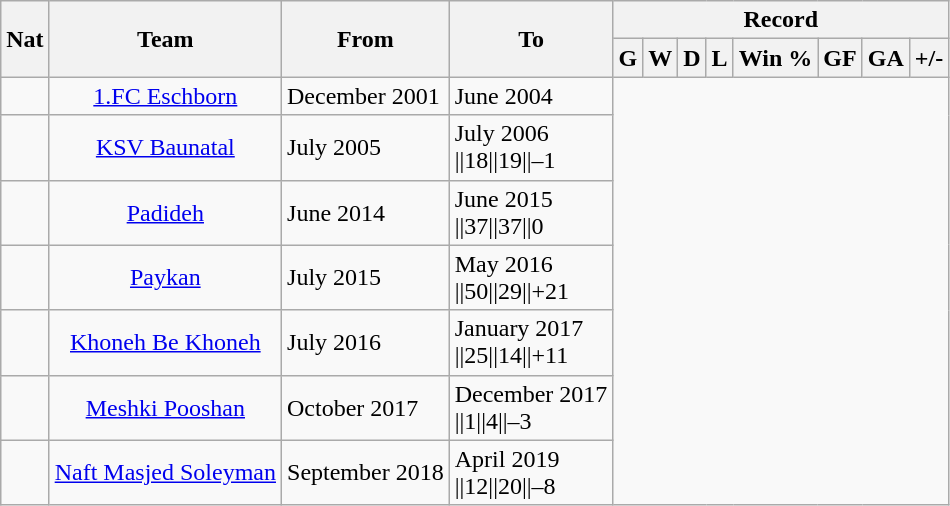<table class="wikitable" style="text-align: center">
<tr>
<th rowspan="2">Nat</th>
<th rowspan="2">Team</th>
<th rowspan="2">From</th>
<th rowspan="2">To</th>
<th colspan="8">Record</th>
</tr>
<tr>
<th>G</th>
<th>W</th>
<th>D</th>
<th>L</th>
<th>Win %</th>
<th>GF</th>
<th>GA</th>
<th>+/-</th>
</tr>
<tr>
<td></td>
<td><a href='#'>1.FC Eschborn</a></td>
<td align="left">December 2001</td>
<td align="left">June 2004<br></td>
</tr>
<tr>
<td></td>
<td><a href='#'>KSV Baunatal</a></td>
<td align="left">July 2005</td>
<td align="left">July 2006<br> ||18||19||–1</td>
</tr>
<tr>
<td></td>
<td><a href='#'>Padideh</a></td>
<td align="left">June 2014</td>
<td align="left">June 2015<br> ||37||37||0</td>
</tr>
<tr>
<td></td>
<td><a href='#'>Paykan</a></td>
<td align="left">July 2015</td>
<td align="left">May 2016<br> ||50||29||+21</td>
</tr>
<tr>
<td></td>
<td><a href='#'>Khoneh Be Khoneh</a></td>
<td align="left">July 2016</td>
<td align="left">January 2017<br> ||25||14||+11</td>
</tr>
<tr>
<td></td>
<td><a href='#'>Meshki Pooshan</a></td>
<td align="left">October 2017</td>
<td align="left">December 2017<br> ||1||4||–3</td>
</tr>
<tr>
<td></td>
<td><a href='#'>Naft Masjed Soleyman</a></td>
<td align="left">September 2018</td>
<td align="left">April 2019<br> ||12||20||–8</td>
</tr>
</table>
